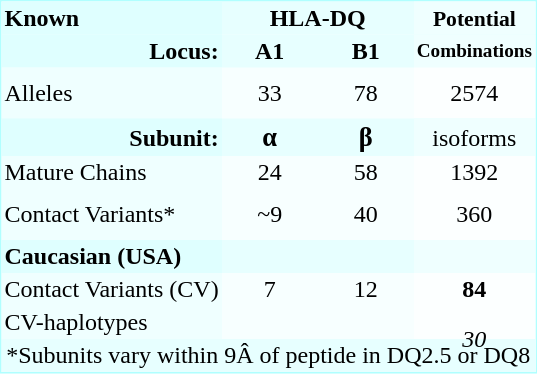<table border="0" cellpadding="2" cellspacing="0" align="left" style="text-align:center; margin-right: 1em; border:1px #b0ffff solid; background:#f7ffff;">
<tr Style = "Background:#e7ffff">
<th Style = "Background:#dfffff" align= "Left">Known</th>
<th colspan = "2">HLA-DQ</th>
<th Style = "background:#efffff; font-size:90%">Potential</th>
</tr>
<tr Style = "Background:#e7ffff">
<th Style = "Background:#dfffff" align= "right">Locus:</th>
<th width = "60">A1</th>
<th width = "60">B1</th>
<th Style = "background:#efffff; font-size:80%">Combinations</th>
</tr>
<tr>
<td Style = "Background:#efffff" align="left" height = "30" valign = "up">Alleles</td>
<td valign = "up">33</td>
<td valign = "up">78</td>
<td Style = "Background:#fcffff;" valign = "up">2574</td>
</tr>
<tr Style = "Background:#e7ffff">
<th Style = "Background:#dfffff" align= "right">Subunit:</th>
<th Style = "font-size:110%" width = "60">α</th>
<th Style = "font-size:110%" width = "60">β</th>
<td Style = "background:#efffff;">isoforms</td>
</tr>
<tr>
<td Style = "Background:#efffff" align="left">Mature Chains</td>
<td>24</td>
<td>58</td>
<td Style = "Background:#fcffff;">1392</td>
</tr>
<tr>
<td Style = "Background:#efffff" align="left" height = "30" valign = "up">Contact Variants*</td>
<td valign = "up">~9</td>
<td valign = "up">40</td>
<td Style = "Background:#fcffff;" valign = "up">360</td>
</tr>
<tr Style = "Background:#e7ffff">
<th Style = "Background:#dfffff" align= "left">Caucasian (USA)</th>
<th></th>
<th></th>
<td Style = "background:#efffff;"></td>
</tr>
<tr>
<td Style = "Background:#efffff" align="left">Contact Variants (CV)</td>
<td>7</td>
<td>12</td>
<th Style = "Background:#fcffff;">84</th>
</tr>
<tr>
<td Style = "Background:#efffff" align="left">CV-haplotypes</td>
<td></td>
<td></td>
<td Style = "Background:#fcffff;" rowspan = "2" valign = "up"><em>30</em></td>
</tr>
<tr Style = "Background:#e7ffff">
<td colspan = "4">*Subunits vary within 9Â of peptide in DQ2.5 or DQ8</td>
</tr>
</table>
